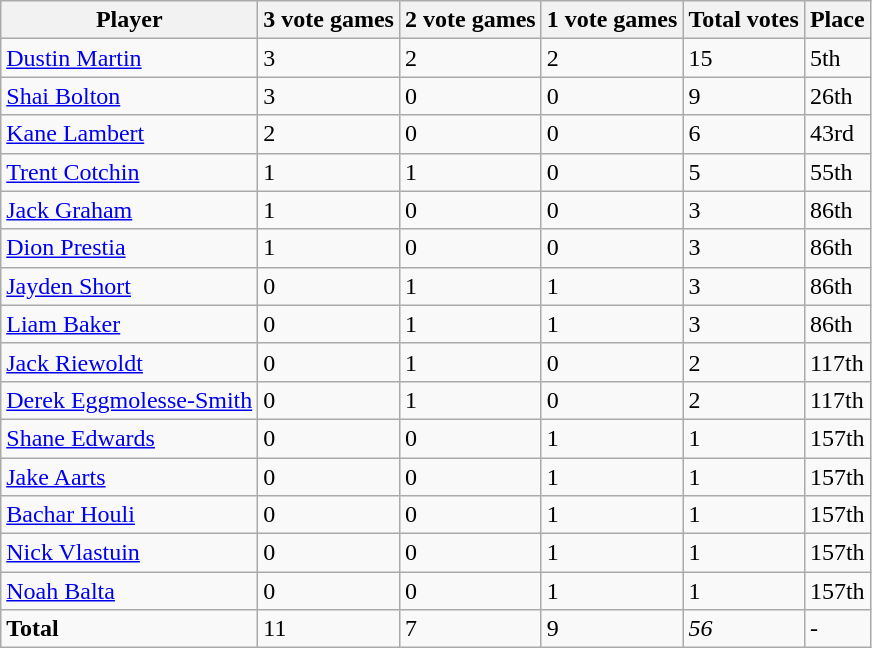<table class="wikitable">
<tr>
<th>Player</th>
<th>3 vote games</th>
<th>2 vote games</th>
<th>1 vote games</th>
<th>Total votes</th>
<th>Place</th>
</tr>
<tr>
<td><a href='#'>Dustin Martin</a></td>
<td>3</td>
<td>2</td>
<td>2</td>
<td>15</td>
<td>5th</td>
</tr>
<tr>
<td><a href='#'>Shai Bolton</a></td>
<td>3</td>
<td>0</td>
<td>0</td>
<td>9</td>
<td>26th</td>
</tr>
<tr>
<td><a href='#'>Kane Lambert</a></td>
<td>2</td>
<td>0</td>
<td>0</td>
<td>6</td>
<td>43rd</td>
</tr>
<tr>
<td><a href='#'>Trent Cotchin</a></td>
<td>1</td>
<td>1</td>
<td>0</td>
<td>5</td>
<td>55th</td>
</tr>
<tr>
<td><a href='#'>Jack Graham</a></td>
<td>1</td>
<td>0</td>
<td>0</td>
<td>3</td>
<td>86th</td>
</tr>
<tr>
<td><a href='#'>Dion Prestia</a></td>
<td>1</td>
<td>0</td>
<td>0</td>
<td>3</td>
<td>86th</td>
</tr>
<tr>
<td><a href='#'>Jayden Short</a></td>
<td>0</td>
<td>1</td>
<td>1</td>
<td>3</td>
<td>86th</td>
</tr>
<tr>
<td><a href='#'>Liam Baker</a></td>
<td>0</td>
<td>1</td>
<td>1</td>
<td>3</td>
<td>86th</td>
</tr>
<tr>
<td><a href='#'>Jack Riewoldt</a></td>
<td>0</td>
<td>1</td>
<td>0</td>
<td>2</td>
<td>117th</td>
</tr>
<tr>
<td><a href='#'>Derek Eggmolesse-Smith</a></td>
<td>0</td>
<td>1</td>
<td>0</td>
<td>2</td>
<td>117th</td>
</tr>
<tr>
<td><a href='#'>Shane Edwards</a></td>
<td>0</td>
<td>0</td>
<td>1</td>
<td>1</td>
<td>157th</td>
</tr>
<tr>
<td><a href='#'>Jake Aarts</a></td>
<td>0</td>
<td>0</td>
<td>1</td>
<td>1</td>
<td>157th</td>
</tr>
<tr>
<td><a href='#'>Bachar Houli</a></td>
<td>0</td>
<td>0</td>
<td>1</td>
<td>1</td>
<td>157th</td>
</tr>
<tr>
<td><a href='#'>Nick Vlastuin</a></td>
<td>0</td>
<td>0</td>
<td>1</td>
<td>1</td>
<td>157th</td>
</tr>
<tr>
<td><a href='#'>Noah Balta</a></td>
<td>0</td>
<td>0</td>
<td>1</td>
<td>1</td>
<td>157th</td>
</tr>
<tr>
<td><strong>Total</strong></td>
<td>11</td>
<td>7</td>
<td>9</td>
<td><em>56</em></td>
<td>-</td>
</tr>
</table>
